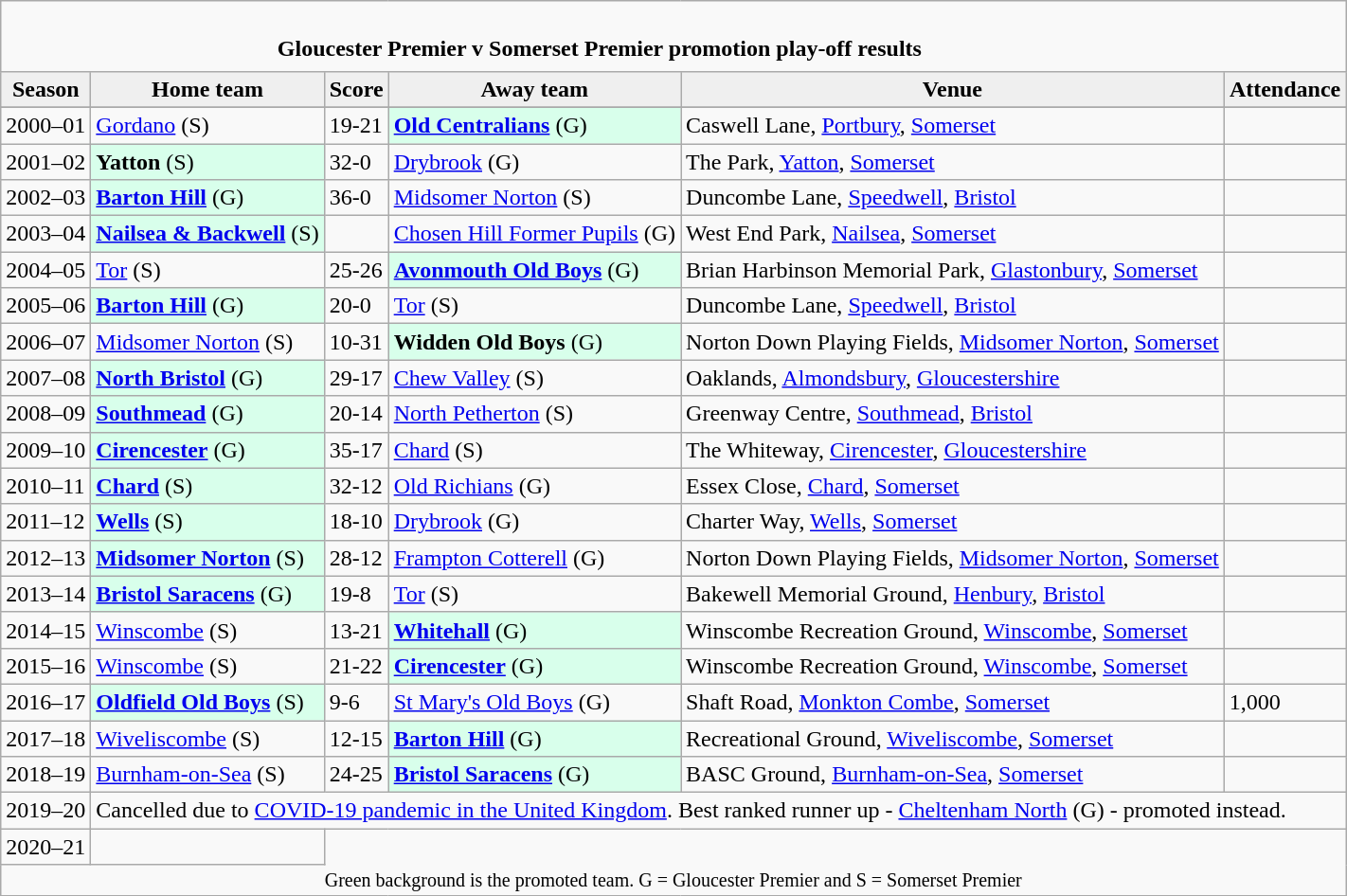<table class="wikitable" style="text-align: left;">
<tr>
<td colspan="6" cellpadding="0" cellspacing="0"><br><table border="0" style="width:100%;" cellpadding="0" cellspacing="0">
<tr>
<td style="width:20%; border:0;"></td>
<td style="border:0;"><strong>Gloucester Premier v Somerset Premier promotion play-off results</strong></td>
<td style="width:20%; border:0;"></td>
</tr>
</table>
</td>
</tr>
<tr>
<th style="background:#efefef;">Season</th>
<th style="background:#efefef">Home team</th>
<th style="background:#efefef">Score</th>
<th style="background:#efefef">Away team</th>
<th style="background:#efefef">Venue</th>
<th style="background:#efefef">Attendance</th>
</tr>
<tr align=left>
</tr>
<tr>
<td>2000–01</td>
<td><a href='#'>Gordano</a> (S)</td>
<td>19-21</td>
<td style="background:#d8ffeb;"><strong><a href='#'>Old Centralians</a></strong> (G)</td>
<td>Caswell Lane, <a href='#'>Portbury</a>, <a href='#'>Somerset</a></td>
<td></td>
</tr>
<tr>
<td>2001–02</td>
<td style="background:#d8ffeb;"><strong>Yatton</strong> (S)</td>
<td>32-0</td>
<td><a href='#'>Drybrook</a> (G)</td>
<td>The Park, <a href='#'>Yatton</a>, <a href='#'>Somerset</a></td>
<td></td>
</tr>
<tr>
<td>2002–03</td>
<td style="background:#d8ffeb;"><strong><a href='#'>Barton Hill</a></strong> (G)</td>
<td>36-0</td>
<td><a href='#'>Midsomer Norton</a> (S)</td>
<td>Duncombe Lane, <a href='#'>Speedwell</a>, <a href='#'>Bristol</a></td>
<td></td>
</tr>
<tr>
<td>2003–04</td>
<td style="background:#d8ffeb;"><strong><a href='#'>Nailsea & Backwell</a></strong> (S)</td>
<td></td>
<td><a href='#'>Chosen Hill Former Pupils</a> (G)</td>
<td>West End Park, <a href='#'>Nailsea</a>, <a href='#'>Somerset</a></td>
<td></td>
</tr>
<tr>
<td>2004–05</td>
<td><a href='#'>Tor</a> (S)</td>
<td>25-26</td>
<td style="background:#d8ffeb;"><strong><a href='#'>Avonmouth Old Boys</a></strong> (G)</td>
<td>Brian Harbinson Memorial Park, <a href='#'>Glastonbury</a>, <a href='#'>Somerset</a></td>
<td></td>
</tr>
<tr>
<td>2005–06</td>
<td style="background:#d8ffeb;"><strong><a href='#'>Barton Hill</a></strong> (G)</td>
<td>20-0</td>
<td><a href='#'>Tor</a> (S)</td>
<td>Duncombe Lane, <a href='#'>Speedwell</a>, <a href='#'>Bristol</a></td>
<td></td>
</tr>
<tr>
<td>2006–07</td>
<td><a href='#'>Midsomer Norton</a> (S)</td>
<td>10-31</td>
<td style="background:#d8ffeb;"><strong>Widden Old Boys</strong> (G)</td>
<td>Norton Down Playing Fields, <a href='#'>Midsomer Norton</a>, <a href='#'>Somerset</a></td>
<td></td>
</tr>
<tr>
<td>2007–08</td>
<td style="background:#d8ffeb;"><strong><a href='#'>North Bristol</a></strong> (G)</td>
<td>29-17</td>
<td><a href='#'>Chew Valley</a> (S)</td>
<td>Oaklands, <a href='#'>Almondsbury</a>, <a href='#'>Gloucestershire</a></td>
<td></td>
</tr>
<tr>
<td>2008–09</td>
<td style="background:#d8ffeb;"><strong><a href='#'>Southmead</a></strong> (G)</td>
<td>20-14</td>
<td><a href='#'>North Petherton</a> (S)</td>
<td>Greenway Centre, <a href='#'>Southmead</a>, <a href='#'>Bristol</a></td>
<td></td>
</tr>
<tr>
<td>2009–10</td>
<td style="background:#d8ffeb;"><strong><a href='#'>Cirencester</a></strong> (G)</td>
<td>35-17</td>
<td><a href='#'>Chard</a> (S)</td>
<td>The Whiteway, <a href='#'>Cirencester</a>, <a href='#'>Gloucestershire</a></td>
<td></td>
</tr>
<tr>
<td>2010–11</td>
<td style="background:#d8ffeb;"><strong><a href='#'>Chard</a></strong> (S)</td>
<td>32-12</td>
<td><a href='#'>Old Richians</a> (G)</td>
<td>Essex Close, <a href='#'>Chard</a>, <a href='#'>Somerset</a></td>
<td></td>
</tr>
<tr>
<td>2011–12</td>
<td style="background:#d8ffeb;"><strong><a href='#'>Wells</a></strong> (S)</td>
<td>18-10</td>
<td><a href='#'>Drybrook</a> (G)</td>
<td>Charter Way, <a href='#'>Wells</a>, <a href='#'>Somerset</a></td>
<td></td>
</tr>
<tr>
<td>2012–13</td>
<td style="background:#d8ffeb;"><strong><a href='#'>Midsomer Norton</a></strong> (S)</td>
<td>28-12</td>
<td><a href='#'>Frampton Cotterell</a> (G)</td>
<td>Norton Down Playing Fields, <a href='#'>Midsomer Norton</a>, <a href='#'>Somerset</a></td>
<td></td>
</tr>
<tr>
<td>2013–14</td>
<td style="background:#d8ffeb;"><strong><a href='#'>Bristol Saracens</a></strong> (G)</td>
<td>19-8</td>
<td><a href='#'>Tor</a> (S)</td>
<td>Bakewell Memorial Ground, <a href='#'>Henbury</a>, <a href='#'>Bristol</a></td>
<td></td>
</tr>
<tr>
<td>2014–15</td>
<td><a href='#'>Winscombe</a> (S)</td>
<td>13-21</td>
<td style="background:#d8ffeb;"><strong><a href='#'>Whitehall</a></strong> (G)</td>
<td>Winscombe Recreation Ground, <a href='#'>Winscombe</a>, <a href='#'>Somerset</a></td>
<td></td>
</tr>
<tr>
<td>2015–16</td>
<td><a href='#'>Winscombe</a> (S)</td>
<td>21-22</td>
<td style="background:#d8ffeb;"><strong><a href='#'>Cirencester</a></strong> (G)</td>
<td>Winscombe Recreation Ground, <a href='#'>Winscombe</a>, <a href='#'>Somerset</a></td>
<td></td>
</tr>
<tr>
<td>2016–17</td>
<td style="background:#d8ffeb;"><strong><a href='#'>Oldfield Old Boys</a></strong> (S)</td>
<td>9-6</td>
<td><a href='#'>St Mary's Old Boys</a> (G)</td>
<td>Shaft Road, <a href='#'>Monkton Combe</a>, <a href='#'>Somerset</a></td>
<td>1,000</td>
</tr>
<tr>
<td>2017–18</td>
<td><a href='#'>Wiveliscombe</a> (S)</td>
<td>12-15</td>
<td style="background:#d8ffeb;"><strong><a href='#'>Barton Hill</a></strong> (G)</td>
<td>Recreational Ground, <a href='#'>Wiveliscombe</a>, <a href='#'>Somerset</a></td>
<td></td>
</tr>
<tr>
<td>2018–19</td>
<td><a href='#'>Burnham-on-Sea</a> (S)</td>
<td>24-25</td>
<td style="background:#d8ffeb;"><strong><a href='#'>Bristol Saracens</a></strong> (G)</td>
<td>BASC Ground, <a href='#'>Burnham-on-Sea</a>, <a href='#'>Somerset</a></td>
<td></td>
</tr>
<tr>
<td>2019–20</td>
<td colspan=6>Cancelled due to <a href='#'>COVID-19 pandemic in the United Kingdom</a>.  Best ranked runner up - <a href='#'>Cheltenham North</a> (G) - promoted instead.</td>
</tr>
<tr>
<td>2020–21</td>
<td></td>
</tr>
<tr>
<td colspan="6"  style="border:0; font-size:smaller; text-align:center;">Green background is the promoted team.  G = Gloucester Premier and S = Somerset Premier</td>
</tr>
<tr>
</tr>
</table>
